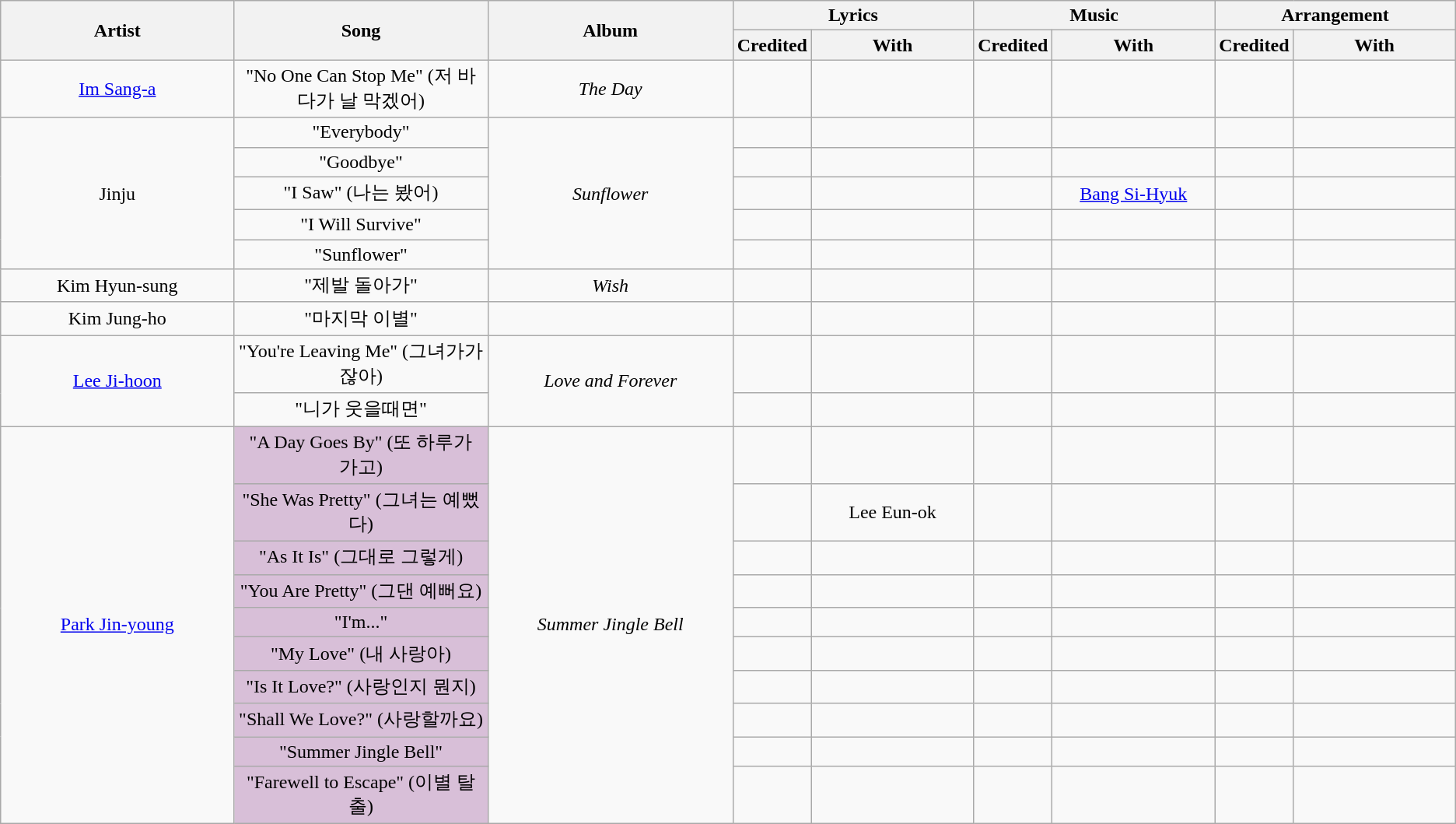<table class="wikitable plainrowheaders" style="text-align:center;">
<tr>
<th rowspan="2" width="300px">Artist</th>
<th rowspan="2" width="300px">Song</th>
<th rowspan="2" width="300px">Album</th>
<th colspan="2">Lyrics</th>
<th colspan="2">Music</th>
<th colspan="2">Arrangement</th>
</tr>
<tr>
<th width="50px">Credited</th>
<th width="200px">With</th>
<th width="50px">Credited</th>
<th width="200px">With</th>
<th width="50px">Credited</th>
<th width="200px">With</th>
</tr>
<tr>
<td><a href='#'>Im Sang-a</a></td>
<td>"No One Can Stop Me" (저 바다가 날 막겠어)</td>
<td><em>The Day</em></td>
<td></td>
<td></td>
<td></td>
<td></td>
<td></td>
<td></td>
</tr>
<tr>
<td rowspan="5">Jinju</td>
<td>"Everybody"</td>
<td rowspan="5"><em>Sunflower</em></td>
<td></td>
<td></td>
<td></td>
<td></td>
<td></td>
<td></td>
</tr>
<tr>
<td>"Goodbye"</td>
<td></td>
<td></td>
<td></td>
<td></td>
<td></td>
<td></td>
</tr>
<tr>
<td>"I Saw" (나는 봤어)</td>
<td></td>
<td></td>
<td></td>
<td><a href='#'>Bang Si-Hyuk</a></td>
<td></td>
<td></td>
</tr>
<tr>
<td>"I Will Survive"</td>
<td></td>
<td></td>
<td></td>
<td></td>
<td></td>
<td></td>
</tr>
<tr>
<td>"Sunflower"</td>
<td></td>
<td></td>
<td></td>
<td></td>
<td></td>
<td></td>
</tr>
<tr>
<td>Kim Hyun-sung</td>
<td>"제발 돌아가"</td>
<td><em>Wish</em></td>
<td></td>
<td></td>
<td></td>
<td></td>
<td></td>
<td></td>
</tr>
<tr>
<td>Kim Jung-ho</td>
<td>"마지막 이별"</td>
<td></td>
<td></td>
<td></td>
<td></td>
<td></td>
<td></td>
<td></td>
</tr>
<tr>
<td rowspan="2"><a href='#'>Lee Ji-hoon</a></td>
<td>"You're Leaving Me" (그녀가가잖아)</td>
<td rowspan="2"><em>Love and Forever</em></td>
<td></td>
<td></td>
<td></td>
<td></td>
<td></td>
<td></td>
</tr>
<tr>
<td>"니가 웃을때면"</td>
<td></td>
<td></td>
<td></td>
<td></td>
<td></td>
<td></td>
</tr>
<tr>
<td rowspan="10"><a href='#'>Park Jin-young</a></td>
<td style="background-color:#D8BFD8">"A Day Goes By" (또 하루가 가고)</td>
<td rowspan="10"><em>Summer Jingle Bell</em></td>
<td></td>
<td></td>
<td></td>
<td></td>
<td></td>
<td></td>
</tr>
<tr>
<td style="background-color:#D8BFD8">"She Was Pretty" (그녀는 예뻤다)</td>
<td></td>
<td>Lee Eun-ok</td>
<td></td>
<td></td>
<td></td>
<td></td>
</tr>
<tr>
<td style="background-color:#D8BFD8">"As It Is" (그대로 그렇게)</td>
<td></td>
<td></td>
<td></td>
<td></td>
<td></td>
<td></td>
</tr>
<tr>
<td style="background-color:#D8BFD8">"You Are Pretty" (그댄 예뻐요)</td>
<td></td>
<td></td>
<td></td>
<td></td>
<td></td>
<td></td>
</tr>
<tr>
<td style="background-color:#D8BFD8">"I'm..."</td>
<td></td>
<td></td>
<td></td>
<td></td>
<td></td>
<td></td>
</tr>
<tr>
<td style="background-color:#D8BFD8">"My Love" (내 사랑아)</td>
<td></td>
<td></td>
<td></td>
<td></td>
<td></td>
<td></td>
</tr>
<tr>
<td style="background-color:#D8BFD8">"Is It Love?" (사랑인지 뭔지)</td>
<td></td>
<td></td>
<td></td>
<td></td>
<td></td>
<td></td>
</tr>
<tr>
<td style="background-color:#D8BFD8">"Shall We Love?" (사랑할까요)</td>
<td></td>
<td></td>
<td></td>
<td></td>
<td></td>
<td></td>
</tr>
<tr>
<td style="background-color:#D8BFD8">"Summer Jingle Bell"</td>
<td></td>
<td></td>
<td></td>
<td></td>
<td></td>
<td></td>
</tr>
<tr>
<td style="background-color:#D8BFD8">"Farewell to Escape" (이별 탈출)</td>
<td></td>
<td></td>
<td></td>
<td></td>
<td></td>
<td></td>
</tr>
</table>
